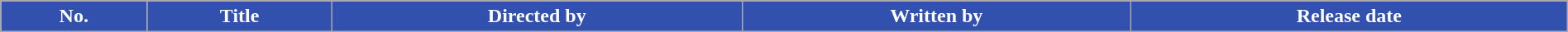<table class="wikitable plainrowheaders" style="width: 100%; margin-right: 0;">
<tr style=color:white>
<th style="background: #3251AE;">No.</th>
<th style="background: #3251AE;">Title</th>
<th style="background: #3251AE;">Directed by</th>
<th style="background: #3251AE;">Written by</th>
<th style="background: #3251AE;">Release date<br>






</th>
</tr>
</table>
